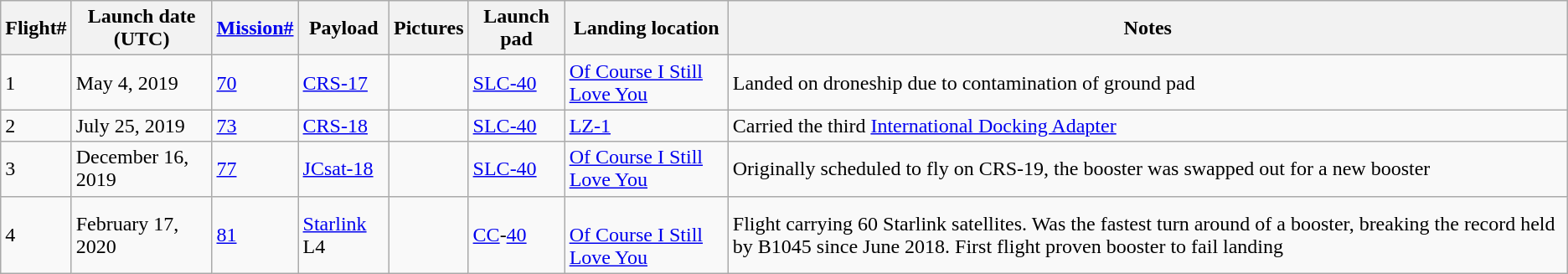<table class="wikitable">
<tr>
<th>Flight#</th>
<th>Launch date (UTC)</th>
<th><a href='#'>Mission#</a></th>
<th>Payload</th>
<th>Pictures</th>
<th>Launch pad</th>
<th>Landing location</th>
<th>Notes</th>
</tr>
<tr>
<td>1</td>
<td>May 4, 2019</td>
<td><a href='#'>70</a></td>
<td><a href='#'>CRS-17</a></td>
<td></td>
<td><a href='#'>SLC-40</a></td>
<td><a href='#'>Of Course I Still Love You</a></td>
<td>Landed on droneship due to contamination of ground pad</td>
</tr>
<tr>
<td>2</td>
<td>July 25, 2019</td>
<td><a href='#'>73</a></td>
<td><a href='#'>CRS-18</a></td>
<td></td>
<td><a href='#'>SLC-40</a></td>
<td><a href='#'>LZ-1</a></td>
<td>Carried the third <a href='#'>International Docking Adapter</a></td>
</tr>
<tr>
<td>3</td>
<td>December 16, 2019</td>
<td><a href='#'>77</a></td>
<td><a href='#'>JCsat-18</a></td>
<td></td>
<td><a href='#'>SLC-40</a></td>
<td><a href='#'>Of Course I Still Love You</a></td>
<td>Originally scheduled to fly on CRS-19, the booster was swapped out for a new booster</td>
</tr>
<tr>
<td>4</td>
<td>February 17, 2020</td>
<td><a href='#'>81</a></td>
<td><a href='#'>Starlink</a> L4</td>
<td></td>
<td><a href='#'>CC</a>-<a href='#'>40</a></td>
<td><strong>  </strong><br><a href='#'>Of Course I Still Love You</a></td>
<td>Flight carrying 60 Starlink satellites. Was the fastest turn around of a booster, breaking the record held by B1045 since June 2018. First flight proven booster to fail landing</td>
</tr>
</table>
